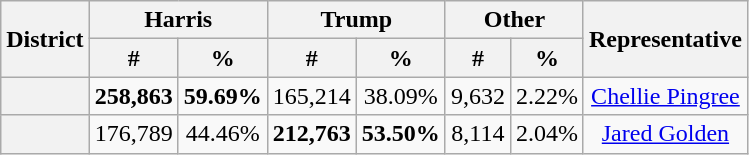<table class="wikitable">
<tr>
<th rowspan="2">District</th>
<th colspan="2">Harris</th>
<th colspan="2">Trump</th>
<th colspan="2">Other</th>
<th rowspan="2">Representative</th>
</tr>
<tr>
<th>#</th>
<th>%</th>
<th>#</th>
<th>%</th>
<th>#</th>
<th>%</th>
</tr>
<tr align="center">
<th></th>
<td><strong>258,863</strong></td>
<td><strong>59.69%</strong></td>
<td>165,214</td>
<td>38.09%</td>
<td>9,632</td>
<td>2.22%</td>
<td><a href='#'>Chellie Pingree</a></td>
</tr>
<tr align="center">
<th></th>
<td>176,789</td>
<td>44.46%</td>
<td><strong>212,763</strong></td>
<td><strong>53.50%</strong></td>
<td>8,114</td>
<td>2.04%</td>
<td><a href='#'>Jared Golden</a></td>
</tr>
</table>
